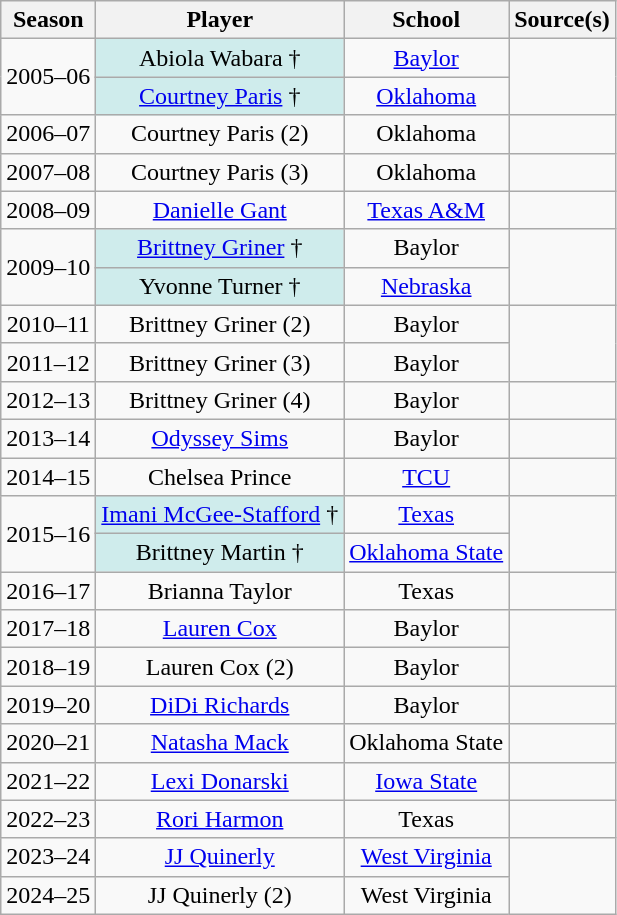<table class="wikitable sortable" style="text-align:center;">
<tr>
<th>Season</th>
<th>Player</th>
<th>School</th>
<th class="unsortable">Source(s)</th>
</tr>
<tr>
<td rowspan="2">2005–06</td>
<td style="background:#cfecec;">Abiola Wabara †</td>
<td><a href='#'>Baylor</a></td>
<td rowspan="2"></td>
</tr>
<tr>
<td style="background:#cfecec;"><a href='#'>Courtney Paris</a> †</td>
<td><a href='#'>Oklahoma</a></td>
</tr>
<tr>
<td>2006–07</td>
<td>Courtney Paris (2)</td>
<td>Oklahoma</td>
<td></td>
</tr>
<tr>
<td>2007–08</td>
<td>Courtney Paris (3)</td>
<td>Oklahoma</td>
<td></td>
</tr>
<tr>
<td>2008–09</td>
<td><a href='#'>Danielle Gant</a></td>
<td><a href='#'>Texas A&M</a></td>
<td></td>
</tr>
<tr>
<td rowspan="2">2009–10</td>
<td style="background:#cfecec;"><a href='#'>Brittney Griner</a> †</td>
<td>Baylor</td>
<td rowspan="2"></td>
</tr>
<tr>
<td style="background:#cfecec;">Yvonne Turner †</td>
<td><a href='#'>Nebraska</a></td>
</tr>
<tr>
<td>2010–11</td>
<td>Brittney Griner (2)</td>
<td>Baylor</td>
<td rowspan="2"></td>
</tr>
<tr>
<td>2011–12</td>
<td>Brittney Griner (3)</td>
<td>Baylor</td>
</tr>
<tr>
<td>2012–13</td>
<td>Brittney Griner (4)</td>
<td>Baylor</td>
<td></td>
</tr>
<tr>
<td>2013–14</td>
<td><a href='#'>Odyssey Sims</a></td>
<td>Baylor</td>
<td></td>
</tr>
<tr>
<td>2014–15</td>
<td>Chelsea Prince</td>
<td><a href='#'>TCU</a></td>
<td></td>
</tr>
<tr>
<td rowspan="2">2015–16</td>
<td style="background:#cfecec;"><a href='#'>Imani McGee-Stafford</a> †</td>
<td><a href='#'>Texas</a></td>
<td rowspan="2"></td>
</tr>
<tr>
<td style="background:#cfecec;">Brittney Martin †</td>
<td><a href='#'>Oklahoma State</a></td>
</tr>
<tr>
<td>2016–17</td>
<td>Brianna Taylor</td>
<td>Texas</td>
<td></td>
</tr>
<tr>
<td>2017–18</td>
<td><a href='#'>Lauren Cox</a></td>
<td>Baylor</td>
<td rowspan="2"></td>
</tr>
<tr>
<td>2018–19</td>
<td>Lauren Cox (2)</td>
<td>Baylor</td>
</tr>
<tr>
<td>2019–20</td>
<td><a href='#'>DiDi Richards</a></td>
<td>Baylor</td>
<td></td>
</tr>
<tr>
<td>2020–21</td>
<td><a href='#'>Natasha Mack</a></td>
<td>Oklahoma State</td>
<td></td>
</tr>
<tr>
<td>2021–22</td>
<td><a href='#'>Lexi Donarski</a></td>
<td><a href='#'>Iowa State</a></td>
<td></td>
</tr>
<tr>
<td>2022–23</td>
<td><a href='#'>Rori Harmon</a></td>
<td>Texas</td>
<td></td>
</tr>
<tr>
<td>2023–24</td>
<td><a href='#'>JJ Quinerly</a></td>
<td><a href='#'>West Virginia</a></td>
<td rowspan="2"></td>
</tr>
<tr>
<td>2024–25</td>
<td>JJ Quinerly (2)</td>
<td>West Virginia</td>
</tr>
</table>
